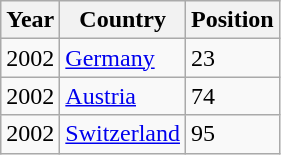<table class="wikitable">
<tr>
<th>Year</th>
<th>Country</th>
<th>Position</th>
</tr>
<tr>
<td>2002</td>
<td><a href='#'>Germany</a></td>
<td>23</td>
</tr>
<tr>
<td>2002</td>
<td><a href='#'>Austria</a></td>
<td>74</td>
</tr>
<tr>
<td>2002</td>
<td><a href='#'>Switzerland</a></td>
<td>95</td>
</tr>
</table>
